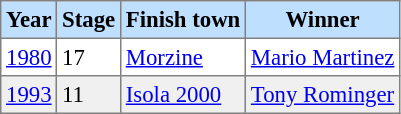<table cellpadding="3" cellspacing="1" border="1" style="font-size: 95%; border: gray solid 1px; border-collapse: collapse; text-align: left;">
<tr bgcolor="#bfdfff" align="center">
<th>Year</th>
<th>Stage</th>
<th>Finish town</th>
<th>Winner</th>
</tr>
<tr>
<td><a href='#'>1980</a></td>
<td>17</td>
<td><a href='#'>Morzine</a></td>
<td><a href='#'>Mario Martinez</a> </td>
</tr>
<tr bgcolor=#f0f0f0>
<td><a href='#'>1993</a></td>
<td>11</td>
<td><a href='#'>Isola 2000</a></td>
<td><a href='#'>Tony Rominger</a> </td>
</tr>
</table>
